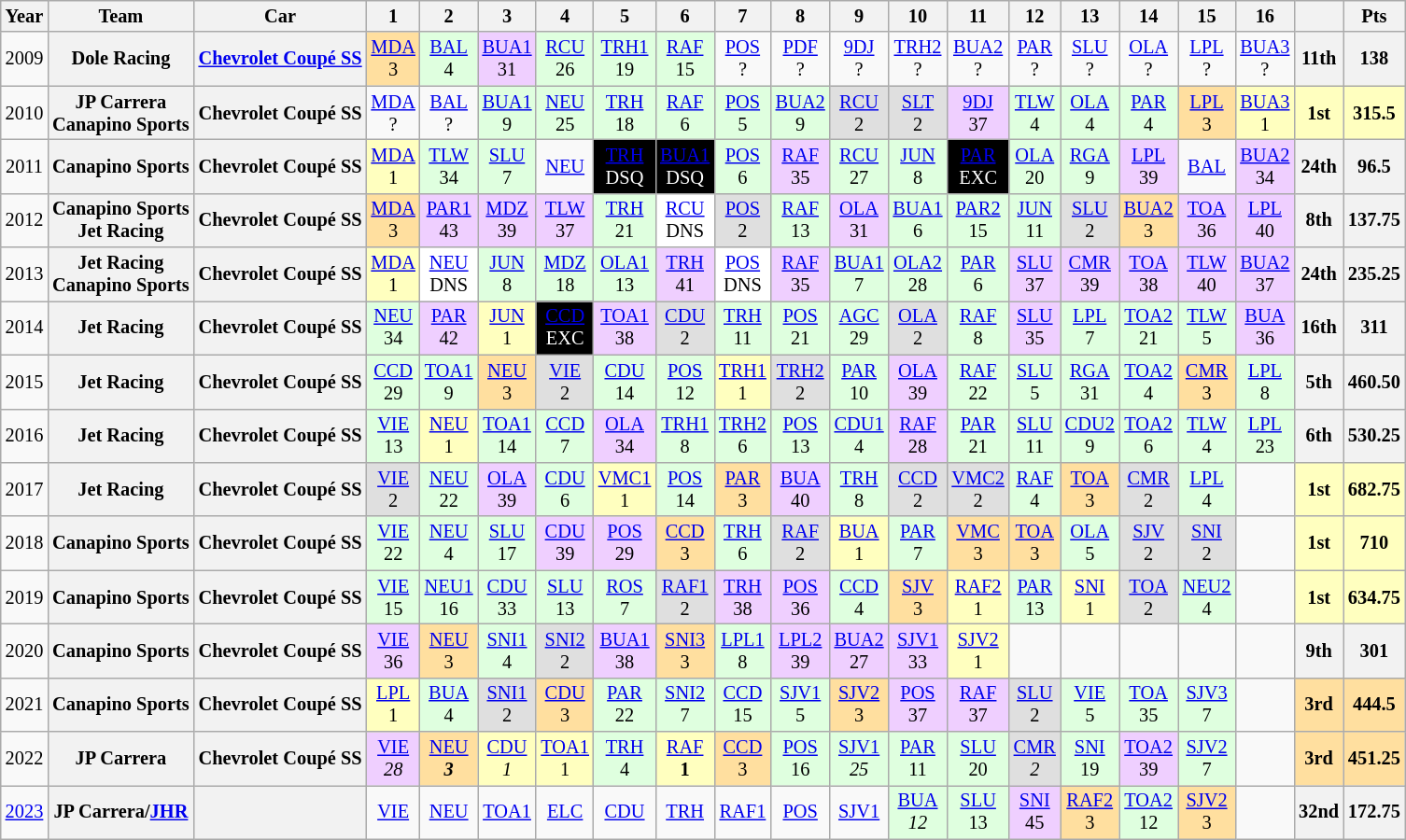<table class="wikitable" style="text-align:center; font-size:85%">
<tr>
<th>Year</th>
<th>Team</th>
<th>Car</th>
<th>1</th>
<th>2</th>
<th>3</th>
<th>4</th>
<th>5</th>
<th>6</th>
<th>7</th>
<th>8</th>
<th>9</th>
<th>10</th>
<th>11</th>
<th>12</th>
<th>13</th>
<th>14</th>
<th>15</th>
<th>16</th>
<th></th>
<th>Pts</th>
</tr>
<tr>
<td>2009</td>
<th nowrap>Dole Racing</th>
<th nowrap><a href='#'>Chevrolet Coupé SS</a></th>
<td bgcolor="#FFDF9F"><a href='#'>MDA</a><br>3</td>
<td bgcolor="#DFFFDF"><a href='#'>BAL</a><br>4</td>
<td bgcolor="#EFCFFF"><a href='#'>BUA1</a><br>31</td>
<td bgcolor="#DFFFDF"><a href='#'>RCU</a><br>26</td>
<td bgcolor="#DFFFDF"><a href='#'>TRH1</a><br>19</td>
<td bgcolor="#DFFFDF"><a href='#'>RAF</a><br>15</td>
<td><a href='#'>POS</a><br>?</td>
<td><a href='#'>PDF</a><br>?</td>
<td><a href='#'>9DJ</a><br>?</td>
<td><a href='#'>TRH2</a><br>?</td>
<td><a href='#'>BUA2</a><br>?</td>
<td><a href='#'>PAR</a><br>?</td>
<td><a href='#'>SLU</a><br>?</td>
<td><a href='#'>OLA</a><br>?</td>
<td><a href='#'>LPL</a><br>?</td>
<td><a href='#'>BUA3</a><br>?</td>
<th>11th</th>
<th>138</th>
</tr>
<tr>
<td>2010</td>
<th nowrap>JP Carrera<br>Canapino Sports</th>
<th nowrap>Chevrolet Coupé SS</th>
<td><a href='#'>MDA</a><br>?</td>
<td><a href='#'>BAL</a><br>?</td>
<td bgcolor="#DFFFDF"><a href='#'>BUA1</a><br>9</td>
<td bgcolor="#DFFFDF"><a href='#'>NEU</a><br>25</td>
<td bgcolor="#DFFFDF"><a href='#'>TRH</a><br>18</td>
<td bgcolor="#DFFFDF"><a href='#'>RAF</a><br>6</td>
<td bgcolor="#DFFFDF"><a href='#'>POS</a><br>5</td>
<td bgcolor="#DFFFDF"><a href='#'>BUA2</a><br>9</td>
<td bgcolor="#DFDFDF"><a href='#'>RCU</a><br>2</td>
<td bgcolor="#DFDFDF"><a href='#'>SLT</a><br>2</td>
<td bgcolor="#EFCFFF"><a href='#'>9DJ</a><br>37</td>
<td bgcolor="#DFFFDF"><a href='#'>TLW</a><br>4</td>
<td bgcolor="#DFFFDF"><a href='#'>OLA</a><br>4</td>
<td bgcolor="#DFFFDF"><a href='#'>PAR</a><br>4</td>
<td bgcolor="#FFDF9F"><a href='#'>LPL</a><br>3</td>
<td bgcolor="#FFFFBF"><a href='#'>BUA3</a><br>1</td>
<th style="background:#FFFFBF;"><strong>1st</strong></th>
<th style="background:#FFFFBF;"><strong>315.5</strong></th>
</tr>
<tr>
<td>2011</td>
<th>Canapino Sports</th>
<th>Chevrolet Coupé SS</th>
<td bgcolor="#FFFFBF"><a href='#'>MDA</a><br>1</td>
<td bgcolor="#DFFFDF"><a href='#'>TLW</a><br>34</td>
<td bgcolor="#DFFFDF"><a href='#'>SLU</a><br>7</td>
<td><a href='#'>NEU</a></td>
<td bgcolor="#000000" style="color:#FFFFFF"><a href='#'>TRH</a><br>DSQ</td>
<td bgcolor="#000000" style="color:#FFFFFF"><a href='#'>BUA1</a><br>DSQ</td>
<td bgcolor="#DFFFDF"><a href='#'>POS</a><br>6</td>
<td bgcolor="#EFCFFF"><a href='#'>RAF</a><br>35</td>
<td bgcolor="#DFFFDF"><a href='#'>RCU</a><br>27</td>
<td bgcolor="#DFFFDF"><a href='#'>JUN</a><br>8</td>
<td bgcolor="#000000" style="color:#FFFFFF"><a href='#'>PAR</a><br>EXC</td>
<td bgcolor="#DFFFDF"><a href='#'>OLA</a><br>20</td>
<td bgcolor="#DFFFDF"><a href='#'>RGA</a><br>9</td>
<td bgcolor="#EFCFFF"><a href='#'>LPL</a><br>39</td>
<td><a href='#'>BAL</a></td>
<td bgcolor="#EFCFFF"><a href='#'>BUA2</a><br>34</td>
<th>24th</th>
<th>96.5</th>
</tr>
<tr>
<td>2012</td>
<th>Canapino Sports<br>Jet Racing</th>
<th>Chevrolet Coupé SS</th>
<td bgcolor="#FFDF9F"><a href='#'>MDA</a><br>3</td>
<td bgcolor="#EFCFFF"><a href='#'>PAR1</a><br>43</td>
<td bgcolor="#EFCFFF"><a href='#'>MDZ</a><br>39</td>
<td bgcolor="#EFCFFF"><a href='#'>TLW</a><br>37</td>
<td bgcolor="#DFFFDF"><a href='#'>TRH</a><br>21</td>
<td bgcolor="#FFFFFF"><a href='#'>RCU</a><br>DNS</td>
<td bgcolor="#DFDFDF"><a href='#'>POS</a><br>2</td>
<td bgcolor="#DFFFDF"><a href='#'>RAF</a><br>13</td>
<td bgcolor="#EFCFFF"><a href='#'>OLA</a><br>31</td>
<td bgcolor="#DFFFDF"><a href='#'>BUA1</a><br>6</td>
<td bgcolor="#DFFFDF"><a href='#'>PAR2</a><br>15</td>
<td bgcolor="#DFFFDF"><a href='#'>JUN</a><br>11</td>
<td bgcolor="#DFDFDF"><a href='#'>SLU</a><br>2</td>
<td bgcolor="#FFDF9F"><a href='#'>BUA2</a><br>3</td>
<td bgcolor="#EFCFFF"><a href='#'>TOA</a><br>36</td>
<td bgcolor="#EFCFFF"><a href='#'>LPL</a><br>40</td>
<th>8th</th>
<th>137.75</th>
</tr>
<tr>
<td>2013</td>
<th>Jet Racing<br>Canapino Sports</th>
<th>Chevrolet Coupé SS</th>
<td bgcolor="#FFFFBF"><a href='#'>MDA</a><br>1</td>
<td bgcolor="#FFFFFF"><a href='#'>NEU</a><br>DNS</td>
<td bgcolor="#DFFFDF"><a href='#'>JUN</a><br>8</td>
<td bgcolor="#DFFFDF"><a href='#'>MDZ</a><br>18</td>
<td bgcolor="#DFFFDF"><a href='#'>OLA1</a><br>13</td>
<td bgcolor="#EFCFFF"><a href='#'>TRH</a><br>41</td>
<td bgcolor="#FFFFFF"><a href='#'>POS</a><br>DNS</td>
<td bgcolor="#EFCFFF"><a href='#'>RAF</a><br>35</td>
<td bgcolor="#DFFFDF"><a href='#'>BUA1</a><br>7</td>
<td bgcolor="#DFFFDF"><a href='#'>OLA2</a><br>28</td>
<td bgcolor="#DFFFDF"><a href='#'>PAR</a><br>6</td>
<td bgcolor="#EFCFFF"><a href='#'>SLU</a><br>37</td>
<td bgcolor="#EFCFFF"><a href='#'>CMR</a><br>39</td>
<td bgcolor="#EFCFFF"><a href='#'>TOA</a><br>38</td>
<td bgcolor="#EFCFFF"><a href='#'>TLW</a><br>40</td>
<td bgcolor="#EFCFFF"><a href='#'>BUA2</a><br>37</td>
<th>24th</th>
<th>235.25</th>
</tr>
<tr>
<td>2014</td>
<th>Jet Racing</th>
<th>Chevrolet Coupé SS</th>
<td bgcolor="#DFFFDF"><a href='#'>NEU</a><br>34</td>
<td bgcolor="#EFCFFF"><a href='#'>PAR</a><br>42</td>
<td bgcolor="#FFFFBF"><a href='#'>JUN</a><br>1</td>
<td bgcolor="#000000" style="color:#FFFFFF"><a href='#'>CCD</a><br>EXC</td>
<td bgcolor="#EFCFFF"><a href='#'>TOA1</a><br>38</td>
<td bgcolor="#DFDFDF"><a href='#'>CDU</a><br>2</td>
<td bgcolor="#DFFFDF"><a href='#'>TRH</a><br>11</td>
<td bgcolor="#DFFFDF"><a href='#'>POS</a><br>21</td>
<td bgcolor="#DFFFDF"><a href='#'>AGC</a><br>29</td>
<td bgcolor="#DFDFDF"><a href='#'>OLA</a><br>2</td>
<td bgcolor="#DFFFDF"><a href='#'>RAF</a><br>8</td>
<td bgcolor="#EFCFFF"><a href='#'>SLU</a><br>35</td>
<td bgcolor="#DFFFDF"><a href='#'>LPL</a><br>7</td>
<td bgcolor="#DFFFDF"><a href='#'>TOA2</a><br>21</td>
<td bgcolor="#DFFFDF"><a href='#'>TLW</a><br>5</td>
<td bgcolor="#EFCFFF"><a href='#'>BUA</a><br>36</td>
<th>16th</th>
<th>311</th>
</tr>
<tr>
<td>2015</td>
<th>Jet Racing</th>
<th>Chevrolet Coupé SS</th>
<td bgcolor="#DFFFDF"><a href='#'>CCD</a><br>29</td>
<td bgcolor="#DFFFDF"><a href='#'>TOA1</a><br>9</td>
<td bgcolor="#FFDF9F"><a href='#'>NEU</a><br>3</td>
<td bgcolor="#DFDFDF"><a href='#'>VIE</a><br>2</td>
<td bgcolor="#DFFFDF"><a href='#'>CDU</a><br>14</td>
<td bgcolor="#DFFFDF"><a href='#'>POS</a><br>12</td>
<td bgcolor="#FFFFBF"><a href='#'>TRH1</a><br>1</td>
<td bgcolor="#DFDFDF"><a href='#'>TRH2</a><br>2</td>
<td bgcolor="#DFFFDF"><a href='#'>PAR</a><br>10</td>
<td bgcolor="#EFCFFF"><a href='#'>OLA</a><br>39</td>
<td bgcolor="#DFFFDF"><a href='#'>RAF</a><br>22</td>
<td bgcolor="#DFFFDF"><a href='#'>SLU</a><br>5</td>
<td bgcolor="#DFFFDF"><a href='#'>RGA</a><br>31</td>
<td bgcolor="#DFFFDF"><a href='#'>TOA2</a><br>4</td>
<td bgcolor="#FFDF9F"><a href='#'>CMR</a><br>3</td>
<td bgcolor="#DFFFDF"><a href='#'>LPL</a><br>8</td>
<th>5th</th>
<th>460.50</th>
</tr>
<tr>
<td>2016</td>
<th>Jet Racing</th>
<th>Chevrolet Coupé SS</th>
<td bgcolor="#DFFFDF"><a href='#'>VIE</a><br>13</td>
<td bgcolor="#FFFFBF"><a href='#'>NEU</a><br>1</td>
<td bgcolor="#DFFFDF"><a href='#'>TOA1</a><br>14</td>
<td bgcolor="#DFFFDF"><a href='#'>CCD</a><br>7</td>
<td bgcolor="#EFCFFF"><a href='#'>OLA</a><br>34</td>
<td bgcolor="#DFFFDF"><a href='#'>TRH1</a><br>8</td>
<td bgcolor="#DFFFDF"><a href='#'>TRH2</a><br>6</td>
<td bgcolor="#DFFFDF"><a href='#'>POS</a><br>13</td>
<td bgcolor="#DFFFDF"><a href='#'>CDU1</a><br>4</td>
<td bgcolor="#EFCFFF"><a href='#'>RAF</a><br>28</td>
<td bgcolor="#DFFFDF"><a href='#'>PAR</a><br>21</td>
<td bgcolor="#DFFFDF"><a href='#'>SLU</a><br>11</td>
<td bgcolor="#DFFFDF"><a href='#'>CDU2</a><br>9</td>
<td bgcolor="#DFFFDF"><a href='#'>TOA2</a><br>6</td>
<td bgcolor="#DFFFDF"><a href='#'>TLW</a><br>4</td>
<td bgcolor="#DFFFDF"><a href='#'>LPL</a><br>23</td>
<th>6th</th>
<th>530.25</th>
</tr>
<tr>
<td>2017</td>
<th>Jet Racing</th>
<th>Chevrolet Coupé SS</th>
<td bgcolor="#DFDFDF"><a href='#'>VIE</a><br>2</td>
<td bgcolor="#DFFFDF"><a href='#'>NEU</a><br>22</td>
<td bgcolor="#EFCFFF"><a href='#'>OLA</a><br>39</td>
<td bgcolor="#DFFFDF"><a href='#'>CDU</a><br>6</td>
<td bgcolor="#FFFFBF"><a href='#'>VMC1</a><br>1</td>
<td bgcolor="#DFFFDF"><a href='#'>POS</a><br>14</td>
<td bgcolor="#FFDF9F"><a href='#'>PAR</a><br>3</td>
<td bgcolor="#EFCFFF"><a href='#'>BUA</a><br>40</td>
<td bgcolor="#DFFFDF"><a href='#'>TRH</a><br>8</td>
<td bgcolor="#DFDFDF"><a href='#'>CCD</a><br>2</td>
<td bgcolor="#DFDFDF"><a href='#'>VMC2</a><br>2</td>
<td bgcolor="#DFFFDF"><a href='#'>RAF</a><br>4</td>
<td bgcolor="#FFDF9F"><a href='#'>TOA</a><br>3</td>
<td bgcolor="#DFDFDF"><a href='#'>CMR</a><br>2</td>
<td bgcolor="#DFFFDF"><a href='#'>LPL</a><br>4</td>
<td></td>
<th style="background:#FFFFBF;"><strong>1st</strong></th>
<th style="background:#FFFFBF;"><strong>682.75</strong></th>
</tr>
<tr>
<td>2018</td>
<th>Canapino Sports</th>
<th>Chevrolet Coupé SS</th>
<td bgcolor="#DFFFDF"><a href='#'>VIE</a><br>22</td>
<td bgcolor="#DFFFDF"><a href='#'>NEU</a><br>4</td>
<td bgcolor="#DFFFDF"><a href='#'>SLU</a><br>17</td>
<td bgcolor="#EFCFFF"><a href='#'>CDU</a><br>39</td>
<td bgcolor="#EFCFFF"><a href='#'>POS</a><br>29</td>
<td bgcolor="#FFDF9F"><a href='#'>CCD</a><br>3</td>
<td bgcolor="#DFFFDF"><a href='#'>TRH</a><br>6</td>
<td bgcolor="#DFDFDF"><a href='#'>RAF</a><br>2</td>
<td bgcolor="#FFFFBF"><a href='#'>BUA</a><br>1</td>
<td bgcolor="#DFFFDF"><a href='#'>PAR</a><br>7</td>
<td bgcolor="#FFDF9F"><a href='#'>VMC</a><br>3</td>
<td bgcolor="#FFDF9F"><a href='#'>TOA</a><br>3</td>
<td bgcolor="#DFFFDF"><a href='#'>OLA</a><br>5</td>
<td bgcolor="#DFDFDF"><a href='#'>SJV</a><br>2</td>
<td bgcolor="#DFDFDF"><a href='#'>SNI</a><br>2</td>
<td></td>
<th style="background:#FFFFBF;"><strong>1st</strong></th>
<th style="background:#FFFFBF;"><strong>710</strong></th>
</tr>
<tr>
<td>2019</td>
<th>Canapino Sports</th>
<th>Chevrolet Coupé SS</th>
<td bgcolor="#DFFFDF"><a href='#'>VIE</a><br>15</td>
<td bgcolor="#DFFFDF"><a href='#'>NEU1</a><br>16</td>
<td bgcolor="#DFFFDF"><a href='#'>CDU</a><br>33</td>
<td bgcolor="#DFFFDF"><a href='#'>SLU</a><br>13</td>
<td bgcolor="#DFFFDF"><a href='#'>ROS</a><br>7</td>
<td bgcolor="#DFDFDF"><a href='#'>RAF1</a><br>2</td>
<td bgcolor="#EFCFFF"><a href='#'>TRH</a><br>38</td>
<td bgcolor="#EFCFFF"><a href='#'>POS</a><br>36</td>
<td bgcolor="#DFFFDF"><a href='#'>CCD</a><br>4</td>
<td bgcolor="#FFDF9F"><a href='#'>SJV</a><br>3</td>
<td bgcolor="#FFFFBF"><a href='#'>RAF2</a><br>1</td>
<td bgcolor="#DFFFDF"><a href='#'>PAR</a><br>13</td>
<td bgcolor="#FFFFBF"><a href='#'>SNI</a><br>1</td>
<td bgcolor="#DFDFDF"><a href='#'>TOA</a><br>2</td>
<td bgcolor="#DFFFDF"><a href='#'>NEU2</a><br>4</td>
<td></td>
<th style="background:#FFFFBF;"><strong>1st</strong></th>
<th style="background:#FFFFBF;"><strong>634.75</strong></th>
</tr>
<tr>
<td>2020</td>
<th>Canapino Sports</th>
<th>Chevrolet Coupé SS</th>
<td bgcolor="#EFCFFF"><a href='#'>VIE</a><br>36</td>
<td bgcolor="#FFDF9F"><a href='#'>NEU</a><br>3</td>
<td bgcolor="#DFFFDF"><a href='#'>SNI1</a><br>4</td>
<td bgcolor="#DFDFDF"><a href='#'>SNI2</a><br>2</td>
<td bgcolor="#EFCFFF"><a href='#'>BUA1</a><br>38</td>
<td bgcolor="#FFDF9F"><a href='#'>SNI3</a><br>3</td>
<td bgcolor="#DFFFDF"><a href='#'>LPL1</a><br>8</td>
<td bgcolor="#EFCFFF"><a href='#'>LPL2</a><br>39</td>
<td bgcolor="#EFCFFF"><a href='#'>BUA2</a><br>27</td>
<td bgcolor="#EFCFFF"><a href='#'>SJV1</a><br>33</td>
<td bgcolor="#FFFFBF"><a href='#'>SJV2</a><br>1</td>
<td></td>
<td></td>
<td></td>
<td></td>
<td></td>
<th>9th</th>
<th>301</th>
</tr>
<tr>
<td>2021</td>
<th nowrap>Canapino Sports</th>
<th nowrap>Chevrolet Coupé SS</th>
<td bgcolor="#FFFFBF"><a href='#'>LPL</a><br>1</td>
<td bgcolor="#DFFFDF"><a href='#'>BUA</a><br>4</td>
<td bgcolor="#DFDFDF"><a href='#'>SNI1</a><br>2</td>
<td bgcolor="#FFDF9F"><a href='#'>CDU</a><br>3</td>
<td bgcolor="#DFFFDF"><a href='#'>PAR</a><br>22</td>
<td bgcolor="#DFFFDF"><a href='#'>SNI2</a><br>7</td>
<td bgcolor="#DFFFDF"><a href='#'>CCD</a><br>15</td>
<td bgcolor="#DFFFDF"><a href='#'>SJV1</a><br>5</td>
<td bgcolor="#FFDF9F"><a href='#'>SJV2</a><br>3</td>
<td bgcolor="#EFCFFF"><a href='#'>POS</a><br>37</td>
<td bgcolor="#EFCFFF"><a href='#'>RAF</a><br>37</td>
<td bgcolor="#DFDFDF"><a href='#'>SLU</a><br>2</td>
<td bgcolor="#DFFFDF"><a href='#'>VIE</a><br>5</td>
<td bgcolor="#DFFFDF"><a href='#'>TOA</a><br>35</td>
<td bgcolor="#DFFFDF"><a href='#'>SJV3</a><br>7</td>
<td></td>
<th style="background:#FFDF9F;"><strong>3rd</strong></th>
<th style="background:#FFDF9F;"><strong>444.5</strong></th>
</tr>
<tr>
<td>2022</td>
<th>JP Carrera</th>
<th>Chevrolet Coupé SS</th>
<td style="background:#efcfff;"><a href='#'>VIE</a><br><em>28</em></td>
<td style="background:#ffdf9f;"><a href='#'>NEU</a><br><strong><em>3</em></strong></td>
<td style="background:#ffffbf;"><a href='#'>CDU</a><br><em>1</em></td>
<td style="background:#ffffbf;"><a href='#'>TOA1</a><br>1</td>
<td bgcolor="#DFFFDF"><a href='#'>TRH</a><br>4</td>
<td style="background:#ffffbf;"><a href='#'>RAF</a><br><strong>1</strong></td>
<td bgcolor="#FFDF9F"><a href='#'>CCD</a><br>3</td>
<td bgcolor="#DFFFDF"><a href='#'>POS</a><br>16</td>
<td bgcolor="#DFFFDF"><a href='#'>SJV1</a><br><em>25</em></td>
<td bgcolor="#DFFFDF"><a href='#'>PAR</a><br>11</td>
<td bgcolor="#DFFFDF"><a href='#'>SLU</a><br>20</td>
<td bgcolor="#DFDFDF"><a href='#'>CMR</a><br><em>2</em></td>
<td bgcolor="#DFFFDF"><a href='#'>SNI</a><br>19</td>
<td bgcolor="#EFCFFF"><a href='#'>TOA2</a><br>39</td>
<td bgcolor="#DFFFDF"><a href='#'>SJV2</a><br>7</td>
<td></td>
<th style="background:#FFDF9F;"><strong>3rd</strong></th>
<th style="background:#FFDF9F;"><strong>451.25</strong></th>
</tr>
<tr>
<td><a href='#'>2023</a></td>
<th>JP Carrera/<a href='#'>JHR</a></th>
<th></th>
<td><a href='#'>VIE</a></td>
<td><a href='#'>NEU</a></td>
<td><a href='#'>TOA1</a></td>
<td><a href='#'>ELC</a></td>
<td><a href='#'>CDU</a></td>
<td><a href='#'>TRH</a></td>
<td><a href='#'>RAF1</a></td>
<td><a href='#'>POS</a></td>
<td><a href='#'>SJV1</a></td>
<td style="background:#dfffdf;"><a href='#'>BUA</a><br><em>12</em></td>
<td style="background:#dfffdf;"><a href='#'>SLU</a><br>13</td>
<td style="background:#efcfff;"><a href='#'>SNI</a><br>45</td>
<td style="background:#ffdf9f;"><a href='#'>RAF2</a><br>3</td>
<td style="background:#dfffdf;"><a href='#'>TOA2</a><br>12</td>
<td style="background:#ffdf9f;"><a href='#'>SJV2</a><br>3</td>
<td></td>
<th>32nd</th>
<th>172.75</th>
</tr>
</table>
